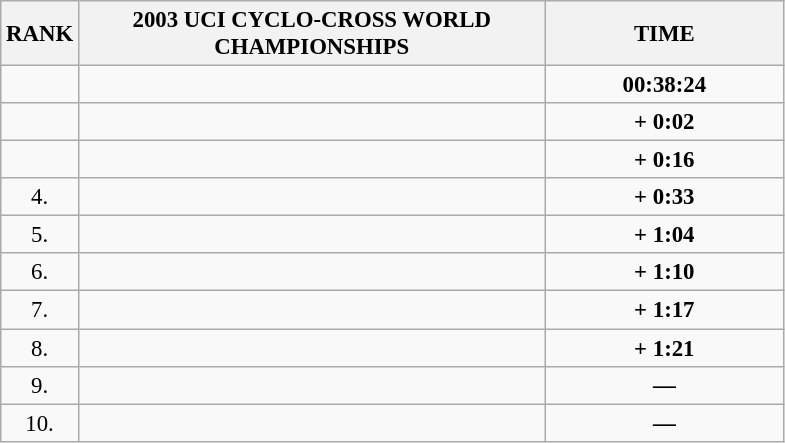<table class="wikitable" style="font-size:95%;">
<tr>
<th>RANK</th>
<th align="left" style="width: 20em">2003 UCI CYCLO-CROSS WORLD CHAMPIONSHIPS</th>
<th align="left" style="width: 10em">TIME</th>
</tr>
<tr>
<td align="center"></td>
<td></td>
<td align="center"><strong>00:38:24</strong></td>
</tr>
<tr>
<td align="center"></td>
<td></td>
<td align="center"><strong>+ 0:02</strong></td>
</tr>
<tr>
<td align="center"></td>
<td></td>
<td align="center"><strong>+ 0:16</strong></td>
</tr>
<tr>
<td align="center">4.</td>
<td></td>
<td align="center"><strong>+ 0:33</strong></td>
</tr>
<tr>
<td align="center">5.</td>
<td></td>
<td align="center"><strong>+ 1:04</strong></td>
</tr>
<tr>
<td align="center">6.</td>
<td></td>
<td align="center"><strong>+ 1:10</strong></td>
</tr>
<tr>
<td align="center">7.</td>
<td></td>
<td align="center"><strong>+ 1:17</strong></td>
</tr>
<tr>
<td align="center">8.</td>
<td></td>
<td align="center"><strong>+ 1:21</strong></td>
</tr>
<tr>
<td align="center">9.</td>
<td></td>
<td align="center"><strong>—</strong></td>
</tr>
<tr>
<td align="center">10.</td>
<td></td>
<td align="center"><strong>—</strong></td>
</tr>
</table>
